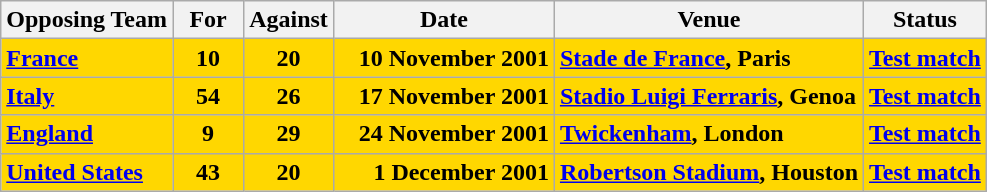<table class=wikitable>
<tr>
<th>Opposing Team</th>
<th>For</th>
<th>Against</th>
<th>Date</th>
<th>Venue</th>
<th>Status</th>
</tr>
<tr bgcolor=gold>
<td><strong><a href='#'>France</a></strong></td>
<td align=center width=40><strong>10</strong></td>
<td align=center width=40><strong>20</strong></td>
<td width=140 align=right><strong>10 November 2001</strong></td>
<td><strong><a href='#'>Stade de France</a>, Paris</strong></td>
<td><strong><a href='#'>Test match</a></strong></td>
</tr>
<tr bgcolor=gold>
<td><strong><a href='#'>Italy</a></strong></td>
<td align=center width=40><strong>54</strong></td>
<td align=center width=40><strong>26</strong></td>
<td width=140 align=right><strong>17 November 2001</strong></td>
<td><strong><a href='#'>Stadio Luigi Ferraris</a>, Genoa</strong></td>
<td><strong><a href='#'>Test match</a></strong></td>
</tr>
<tr bgcolor=gold>
<td><strong><a href='#'>England</a></strong></td>
<td align=center width=40><strong>9</strong></td>
<td align=center width=40><strong>29</strong></td>
<td width=140 align=right><strong>24 November 2001</strong></td>
<td><strong><a href='#'>Twickenham</a>, London</strong></td>
<td><strong><a href='#'>Test match</a></strong></td>
</tr>
<tr bgcolor=gold>
<td><strong><a href='#'>United States</a></strong></td>
<td align=center width=40><strong>43</strong></td>
<td align=center width=40><strong>20</strong></td>
<td width=140 align=right><strong>1 December 2001</strong></td>
<td><strong><a href='#'>Robertson Stadium</a>, Houston</strong></td>
<td><strong><a href='#'>Test match</a></strong></td>
</tr>
</table>
